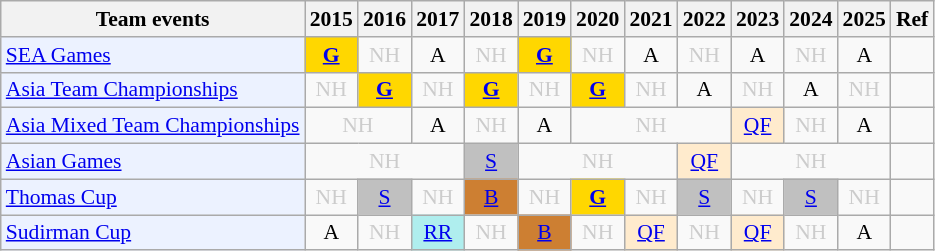<table class="wikitable" style="font-size: 90%; text-align:center">
<tr>
<th>Team events</th>
<th>2015</th>
<th>2016</th>
<th>2017</th>
<th>2018</th>
<th>2019</th>
<th>2020</th>
<th>2021</th>
<th>2022</th>
<th>2023</th>
<th>2024</th>
<th>2025</th>
<th>Ref</th>
</tr>
<tr>
<td bgcolor="#ECF2FF"; align="left"><a href='#'>SEA Games</a></td>
<td bgcolor=gold><a href='#'><strong>G</strong></a></td>
<td style=color:#ccc>NH</td>
<td>A</td>
<td style=color:#ccc>NH</td>
<td bgcolor=gold><a href='#'><strong>G</strong></a></td>
<td style=color:#ccc>NH</td>
<td>A</td>
<td style=color:#ccc>NH</td>
<td>A</td>
<td style=color:#ccc>NH</td>
<td>A</td>
<td></td>
</tr>
<tr>
<td bgcolor="#ECF2FF"; align="left"><a href='#'>Asia Team Championships</a></td>
<td style=color:#ccc>NH</td>
<td bgcolor=gold><a href='#'><strong>G</strong></a></td>
<td style=color:#ccc>NH</td>
<td bgcolor=gold><a href='#'><strong>G</strong></a></td>
<td style=color:#ccc>NH</td>
<td bgcolor=gold><a href='#'><strong>G</strong></a></td>
<td style=color:#ccc>NH</td>
<td>A</td>
<td style=color:#ccc>NH</td>
<td>A</td>
<td style=color:#ccc>NH</td>
<td></td>
</tr>
<tr>
<td bgcolor="#ECF2FF"; align="left"><a href='#'>Asia Mixed Team Championships</a></td>
<td colspan="2" style=color:#ccc>NH</td>
<td>A</td>
<td style=color:#ccc>NH</td>
<td>A</td>
<td colspan="3" style=color:#ccc>NH</td>
<td bgcolor=FFEBCD><a href='#'>QF</a></td>
<td style=color:#ccc>NH</td>
<td>A</td>
<td></td>
</tr>
<tr>
<td bgcolor="#ECF2FF"; align="left"><a href='#'>Asian Games</a></td>
<td colspan="3" style=color:#ccc>NH</td>
<td bgcolor=silver><a href='#'>S</a></td>
<td colspan="3" style=color:#ccc>NH</td>
<td bgcolor=FFEBCD><a href='#'>QF</a></td>
<td colspan="3" style=color:#ccc>NH</td>
<td></td>
</tr>
<tr>
<td bgcolor="#ECF2FF"; align="left"><a href='#'>Thomas Cup</a></td>
<td style=color:#ccc>NH</td>
<td bgcolor=silver><a href='#'>S</a></td>
<td style=color:#ccc>NH</td>
<td bgcolor=CD7F32><a href='#'>B</a></td>
<td style=color:#ccc>NH</td>
<td bgcolor=gold><a href='#'><strong>G</strong></a></td>
<td style=color:#ccc>NH</td>
<td bgcolor=silver><a href='#'>S</a></td>
<td style=color:#ccc>NH</td>
<td bgcolor=silver><a href='#'>S</a></td>
<td style=color:#ccc>NH</td>
<td></td>
</tr>
<tr>
<td bgcolor="#ECF2FF"; align="left"><a href='#'>Sudirman Cup</a></td>
<td>A</td>
<td style=color:#ccc>NH</td>
<td bgcolor=AFEEEE><a href='#'>RR</a></td>
<td style=color:#ccc>NH</td>
<td bgcolor=CD7F32><a href='#'>B</a></td>
<td style=color:#ccc>NH</td>
<td bgcolor=FFEBCD><a href='#'>QF</a></td>
<td style=color:#ccc>NH</td>
<td bgcolor=FFEBCD><a href='#'>QF</a></td>
<td style=color:#ccc>NH</td>
<td>A</td>
<td></td>
</tr>
</table>
